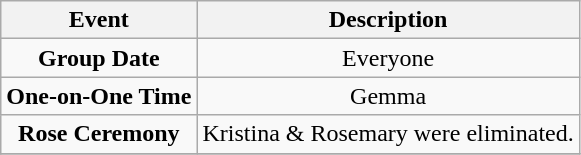<table class="wikitable sortable" style="text-align:center;">
<tr>
<th>Event</th>
<th>Description</th>
</tr>
<tr>
<td><strong>Group Date</strong></td>
<td>Everyone</td>
</tr>
<tr>
<td><strong>One-on-One Time</strong></td>
<td>Gemma</td>
</tr>
<tr>
<td><strong>Rose Ceremony</strong></td>
<td>Kristina & Rosemary were eliminated.</td>
</tr>
<tr>
</tr>
</table>
